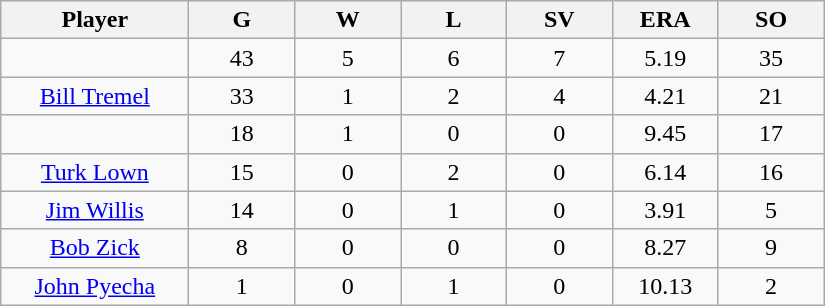<table class="wikitable sortable">
<tr>
<th bgcolor="#DDDDFF" width="16%">Player</th>
<th bgcolor="#DDDDFF" width="9%">G</th>
<th bgcolor="#DDDDFF" width="9%">W</th>
<th bgcolor="#DDDDFF" width="9%">L</th>
<th bgcolor="#DDDDFF" width="9%">SV</th>
<th bgcolor="#DDDDFF" width="9%">ERA</th>
<th bgcolor="#DDDDFF" width="9%">SO</th>
</tr>
<tr align="center">
<td></td>
<td>43</td>
<td>5</td>
<td>6</td>
<td>7</td>
<td>5.19</td>
<td>35</td>
</tr>
<tr align="center">
<td><a href='#'>Bill Tremel</a></td>
<td>33</td>
<td>1</td>
<td>2</td>
<td>4</td>
<td>4.21</td>
<td>21</td>
</tr>
<tr align=center>
<td></td>
<td>18</td>
<td>1</td>
<td>0</td>
<td>0</td>
<td>9.45</td>
<td>17</td>
</tr>
<tr align="center">
<td><a href='#'>Turk Lown</a></td>
<td>15</td>
<td>0</td>
<td>2</td>
<td>0</td>
<td>6.14</td>
<td>16</td>
</tr>
<tr align=center>
<td><a href='#'>Jim Willis</a></td>
<td>14</td>
<td>0</td>
<td>1</td>
<td>0</td>
<td>3.91</td>
<td>5</td>
</tr>
<tr align=center>
<td><a href='#'>Bob Zick</a></td>
<td>8</td>
<td>0</td>
<td>0</td>
<td>0</td>
<td>8.27</td>
<td>9</td>
</tr>
<tr align=center>
<td><a href='#'>John Pyecha</a></td>
<td>1</td>
<td>0</td>
<td>1</td>
<td>0</td>
<td>10.13</td>
<td>2</td>
</tr>
</table>
